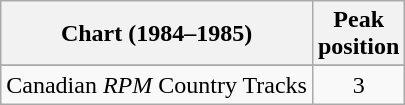<table class="wikitable sortable">
<tr>
<th align="left">Chart (1984–1985)</th>
<th align="center">Peak<br>position</th>
</tr>
<tr>
</tr>
<tr>
<td align="left">Canadian <em>RPM</em> Country Tracks</td>
<td align="center">3</td>
</tr>
</table>
